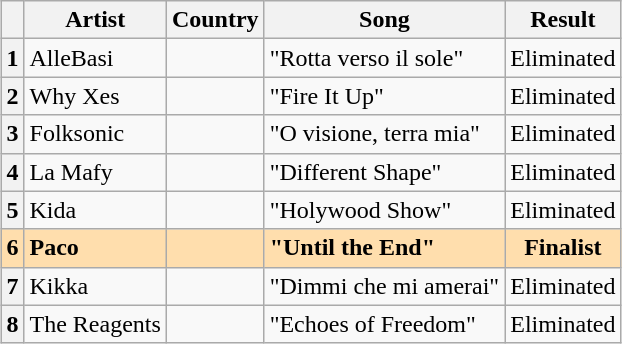<table class="sortable wikitable plainrowheaders" style="margin: 1em auto 1em auto; text-align:center;">
<tr>
<th></th>
<th>Artist</th>
<th>Country</th>
<th>Song</th>
<th>Result</th>
</tr>
<tr>
<th scope="row" style="text-align:center;">1</th>
<td align="left">AlleBasi</td>
<td align="left"></td>
<td align="left">"Rotta verso il sole"</td>
<td data-sort-value="2">Eliminated</td>
</tr>
<tr>
<th scope="row" style="text-align:center;">2</th>
<td align="left">Why Xes</td>
<td align="left"></td>
<td align="left">"Fire It Up"</td>
<td data-sort-value="2">Eliminated</td>
</tr>
<tr>
<th scope="row" style="text-align:center;">3</th>
<td align="left">Folksonic</td>
<td align="left"></td>
<td align="left">"O visione, terra mia"</td>
<td data-sort-value="2">Eliminated</td>
</tr>
<tr>
<th scope="row" style="text-align:center;">4</th>
<td align="left">La Mafy</td>
<td align="left"></td>
<td align="left">"Different Shape"</td>
<td data-sort-value="2">Eliminated</td>
</tr>
<tr>
<th scope="row" style="text-align:center;">5</th>
<td align="left">Kida</td>
<td align="left"></td>
<td align="left">"Holywood Show"</td>
<td data-sort-value="2">Eliminated</td>
</tr>
<tr style="font-weight:bold; background:navajowhite;">
<th scope="row" style="text-align:center; font-weight:bold; background:navajowhite;">6</th>
<td align="left">Paco</td>
<td align="left"></td>
<td align="left">"Until the End"</td>
<td data-sort-value="1">Finalist</td>
</tr>
<tr>
<th scope="row" style="text-align:center;">7</th>
<td align="left">Kikka</td>
<td align="left"></td>
<td align="left">"Dimmi che mi amerai"</td>
<td data-sort-value="2">Eliminated</td>
</tr>
<tr>
<th scope="row" style="text-align:center;">8</th>
<td align="left">The Reagents</td>
<td align="left"></td>
<td align="left">"Echoes of Freedom"</td>
<td data-sort-value="2">Eliminated</td>
</tr>
</table>
